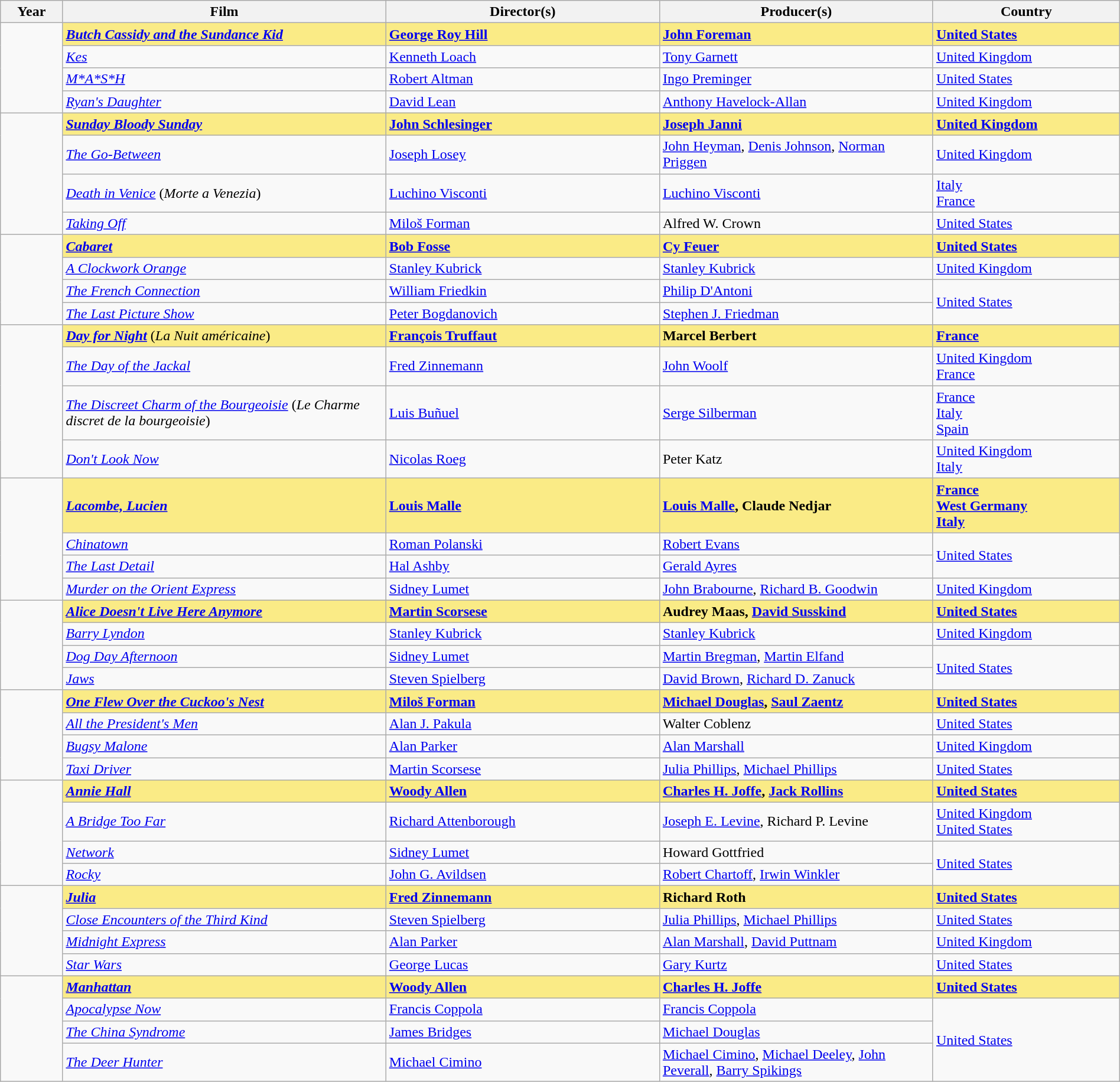<table class="wikitable" style="width:100%;" cellpadding="5">
<tr>
<th style="width:5%;">Year</th>
<th style="width:26%;">Film</th>
<th style="width:22%;">Director(s)</th>
<th style="width:22%;">Producer(s)</th>
<th style="width:15%;">Country</th>
</tr>
<tr>
<td rowspan="4"></td>
<td style="background:#FAEB86"><strong><em><a href='#'>Butch Cassidy and the Sundance Kid</a></em></strong></td>
<td style="background:#FAEB86"><strong><a href='#'>George Roy Hill</a></strong></td>
<td style="background:#FAEB86"><strong><a href='#'>John Foreman</a></strong></td>
<td style="background:#FAEB86"><strong><a href='#'>United States</a></strong></td>
</tr>
<tr>
<td><em><a href='#'>Kes</a></em></td>
<td><a href='#'>Kenneth Loach</a></td>
<td><a href='#'>Tony Garnett</a></td>
<td><a href='#'>United Kingdom</a></td>
</tr>
<tr>
<td><em><a href='#'>M*A*S*H</a></em></td>
<td><a href='#'>Robert Altman</a></td>
<td><a href='#'>Ingo Preminger</a></td>
<td><a href='#'>United States</a></td>
</tr>
<tr>
<td><em><a href='#'>Ryan's Daughter</a></em></td>
<td><a href='#'>David Lean</a></td>
<td><a href='#'>Anthony Havelock-Allan</a></td>
<td><a href='#'>United Kingdom</a></td>
</tr>
<tr>
<td rowspan="4"></td>
<td style="background:#FAEB86"><strong><em><a href='#'>Sunday Bloody Sunday</a></em></strong></td>
<td style="background:#FAEB86"><strong><a href='#'>John Schlesinger</a></strong></td>
<td style="background:#FAEB86"><strong><a href='#'>Joseph Janni</a></strong></td>
<td style="background:#FAEB86"><strong><a href='#'>United Kingdom</a></strong></td>
</tr>
<tr>
<td><em><a href='#'>The Go-Between</a></em></td>
<td><a href='#'>Joseph Losey</a></td>
<td><a href='#'>John Heyman</a>, <a href='#'>Denis Johnson</a>, <a href='#'>Norman Priggen</a></td>
<td><a href='#'>United Kingdom</a></td>
</tr>
<tr>
<td><em><a href='#'>Death in Venice</a></em> (<em>Morte a Venezia</em>)</td>
<td><a href='#'>Luchino Visconti</a></td>
<td><a href='#'>Luchino Visconti</a></td>
<td><a href='#'>Italy</a><br><a href='#'>France</a></td>
</tr>
<tr>
<td><em><a href='#'>Taking Off</a></em></td>
<td><a href='#'>Miloš Forman</a></td>
<td>Alfred W. Crown</td>
<td><a href='#'>United States</a></td>
</tr>
<tr>
<td rowspan="4"></td>
<td style="background:#FAEB86"><strong><em><a href='#'>Cabaret</a></em></strong></td>
<td style="background:#FAEB86"><strong><a href='#'>Bob Fosse</a></strong></td>
<td style="background:#FAEB86"><strong><a href='#'>Cy Feuer</a></strong></td>
<td style="background:#FAEB86"><strong><a href='#'>United States</a></strong></td>
</tr>
<tr>
<td><em><a href='#'>A Clockwork Orange</a></em></td>
<td><a href='#'>Stanley Kubrick</a></td>
<td><a href='#'>Stanley Kubrick</a></td>
<td><a href='#'>United Kingdom</a></td>
</tr>
<tr>
<td><em><a href='#'>The French Connection</a></em></td>
<td><a href='#'>William Friedkin</a></td>
<td><a href='#'>Philip D'Antoni</a></td>
<td rowspan="2"><a href='#'>United States</a></td>
</tr>
<tr>
<td><em><a href='#'>The Last Picture Show</a></em></td>
<td><a href='#'>Peter Bogdanovich</a></td>
<td><a href='#'>Stephen J. Friedman</a></td>
</tr>
<tr>
<td rowspan="4"></td>
<td style="background:#FAEB86"><strong><em><a href='#'>Day for Night</a></em></strong> (<em>La Nuit américaine</em>)</td>
<td style="background:#FAEB86"><strong><a href='#'>François Truffaut</a></strong></td>
<td style="background:#FAEB86"><strong>Marcel Berbert</strong></td>
<td style="background:#FAEB86"><strong><a href='#'>France</a></strong></td>
</tr>
<tr>
<td><em><a href='#'>The Day of the Jackal</a></em></td>
<td><a href='#'>Fred Zinnemann</a></td>
<td><a href='#'>John Woolf</a></td>
<td><a href='#'>United Kingdom</a><br><a href='#'>France</a></td>
</tr>
<tr>
<td><em><a href='#'>The Discreet Charm of the Bourgeoisie</a></em> (<em>Le Charme discret de la bourgeoisie</em>)</td>
<td><a href='#'>Luis Buñuel</a></td>
<td><a href='#'>Serge Silberman</a></td>
<td><a href='#'>France</a><br><a href='#'>Italy</a><br><a href='#'>Spain</a></td>
</tr>
<tr>
<td><em><a href='#'>Don't Look Now</a></em></td>
<td><a href='#'>Nicolas Roeg</a></td>
<td>Peter Katz</td>
<td><a href='#'>United Kingdom</a><br><a href='#'>Italy</a></td>
</tr>
<tr>
<td rowspan="4"></td>
<td style="background:#FAEB86"><strong><em><a href='#'>Lacombe, Lucien</a></em></strong></td>
<td style="background:#FAEB86"><strong><a href='#'>Louis Malle</a></strong></td>
<td style="background:#FAEB86"><strong><a href='#'>Louis Malle</a>, Claude Nedjar</strong></td>
<td style="background:#FAEB86"><strong><a href='#'>France</a><br><a href='#'>West Germany</a><br><a href='#'>Italy</a></strong></td>
</tr>
<tr>
<td><em><a href='#'>Chinatown</a></em></td>
<td><a href='#'>Roman Polanski</a></td>
<td><a href='#'>Robert Evans</a></td>
<td rowspan="2"><a href='#'>United States</a></td>
</tr>
<tr>
<td><em><a href='#'>The Last Detail</a></em></td>
<td><a href='#'>Hal Ashby</a></td>
<td><a href='#'>Gerald Ayres</a></td>
</tr>
<tr>
<td><em><a href='#'>Murder on the Orient Express</a></em></td>
<td><a href='#'>Sidney Lumet</a></td>
<td><a href='#'>John Brabourne</a>, <a href='#'>Richard B. Goodwin</a></td>
<td><a href='#'>United Kingdom</a></td>
</tr>
<tr>
<td rowspan="4"></td>
<td style="background:#FAEB86"><strong><em><a href='#'>Alice Doesn't Live Here Anymore</a></em></strong></td>
<td style="background:#FAEB86"><strong><a href='#'>Martin Scorsese</a></strong></td>
<td style="background:#FAEB86"><strong>Audrey Maas, <a href='#'>David Susskind</a></strong></td>
<td style="background:#FAEB86"><strong><a href='#'>United States</a></strong></td>
</tr>
<tr>
<td><em><a href='#'>Barry Lyndon</a></em></td>
<td><a href='#'>Stanley Kubrick</a></td>
<td><a href='#'>Stanley Kubrick</a></td>
<td><a href='#'>United Kingdom</a></td>
</tr>
<tr>
<td><em><a href='#'>Dog Day Afternoon</a></em></td>
<td><a href='#'>Sidney Lumet</a></td>
<td><a href='#'>Martin Bregman</a>, <a href='#'>Martin Elfand</a></td>
<td rowspan="2"><a href='#'>United States</a></td>
</tr>
<tr>
<td><em><a href='#'>Jaws</a></em></td>
<td><a href='#'>Steven Spielberg</a></td>
<td><a href='#'>David Brown</a>, <a href='#'>Richard D. Zanuck</a></td>
</tr>
<tr>
<td rowspan="4"></td>
<td style="background:#FAEB86"><strong><em><a href='#'>One Flew Over the Cuckoo's Nest</a></em></strong></td>
<td style="background:#FAEB86"><strong><a href='#'>Miloš Forman</a></strong></td>
<td style="background:#FAEB86"><strong><a href='#'>Michael Douglas</a>, <a href='#'>Saul Zaentz</a></strong></td>
<td style="background:#FAEB86"><strong><a href='#'>United States</a></strong></td>
</tr>
<tr>
<td><em><a href='#'>All the President's Men</a></em></td>
<td><a href='#'>Alan J. Pakula</a></td>
<td>Walter Coblenz</td>
<td><a href='#'>United States</a></td>
</tr>
<tr>
<td><em><a href='#'>Bugsy Malone</a></em></td>
<td><a href='#'>Alan Parker</a></td>
<td><a href='#'>Alan Marshall</a></td>
<td><a href='#'>United Kingdom</a></td>
</tr>
<tr>
<td><em><a href='#'>Taxi Driver</a></em></td>
<td><a href='#'>Martin Scorsese</a></td>
<td><a href='#'>Julia Phillips</a>, <a href='#'>Michael Phillips</a></td>
<td><a href='#'>United States</a></td>
</tr>
<tr>
<td rowspan="4"></td>
<td style="background:#FAEB86"><strong><em><a href='#'>Annie Hall</a></em></strong></td>
<td style="background:#FAEB86"><strong><a href='#'>Woody Allen</a></strong></td>
<td style="background:#FAEB86"><strong><a href='#'>Charles H. Joffe</a>, <a href='#'>Jack Rollins</a></strong></td>
<td style="background:#FAEB86"><strong><a href='#'>United States</a></strong></td>
</tr>
<tr>
<td><em><a href='#'>A Bridge Too Far</a></em></td>
<td><a href='#'>Richard Attenborough</a></td>
<td><a href='#'>Joseph E. Levine</a>, Richard P. Levine</td>
<td><a href='#'>United Kingdom</a><br><a href='#'>United States</a></td>
</tr>
<tr>
<td><em><a href='#'>Network</a></em></td>
<td><a href='#'>Sidney Lumet</a></td>
<td>Howard Gottfried</td>
<td rowspan="2"><a href='#'>United States</a></td>
</tr>
<tr>
<td><em><a href='#'>Rocky</a></em></td>
<td><a href='#'>John G. Avildsen</a></td>
<td><a href='#'>Robert Chartoff</a>, <a href='#'>Irwin Winkler</a></td>
</tr>
<tr>
<td rowspan="4"></td>
<td style="background:#FAEB86"><strong><em><a href='#'>Julia</a></em></strong></td>
<td style="background:#FAEB86"><strong><a href='#'>Fred Zinnemann</a></strong></td>
<td style="background:#FAEB86"><strong>Richard Roth</strong></td>
<td style="background:#FAEB86"><strong><a href='#'>United States</a></strong></td>
</tr>
<tr>
<td><em><a href='#'>Close Encounters of the Third Kind</a></em></td>
<td><a href='#'>Steven Spielberg</a></td>
<td><a href='#'>Julia Phillips</a>, <a href='#'>Michael Phillips</a></td>
<td><a href='#'>United States</a></td>
</tr>
<tr>
<td><em><a href='#'>Midnight Express</a></em></td>
<td><a href='#'>Alan Parker</a></td>
<td><a href='#'>Alan Marshall</a>, <a href='#'>David Puttnam</a></td>
<td><a href='#'>United Kingdom</a></td>
</tr>
<tr>
<td><em><a href='#'>Star Wars</a></em></td>
<td><a href='#'>George Lucas</a></td>
<td><a href='#'>Gary Kurtz</a></td>
<td><a href='#'>United States</a></td>
</tr>
<tr>
<td rowspan="4"></td>
<td style="background:#FAEB86"><strong><em><a href='#'>Manhattan</a></em></strong></td>
<td style="background:#FAEB86"><strong><a href='#'>Woody Allen</a></strong></td>
<td style="background:#FAEB86"><strong><a href='#'>Charles H. Joffe</a></strong></td>
<td style="background:#FAEB86"><strong><a href='#'>United States</a></strong></td>
</tr>
<tr>
<td><em><a href='#'>Apocalypse Now</a></em></td>
<td><a href='#'>Francis Coppola</a></td>
<td><a href='#'>Francis Coppola</a></td>
<td rowspan="3"><a href='#'>United States</a></td>
</tr>
<tr>
<td><em><a href='#'>The China Syndrome</a></em></td>
<td><a href='#'>James Bridges</a></td>
<td><a href='#'>Michael Douglas</a></td>
</tr>
<tr>
<td><em><a href='#'>The Deer Hunter</a></em></td>
<td><a href='#'>Michael Cimino</a></td>
<td><a href='#'>Michael Cimino</a>, <a href='#'>Michael Deeley</a>, <a href='#'>John Peverall</a>, <a href='#'>Barry Spikings</a></td>
</tr>
</table>
